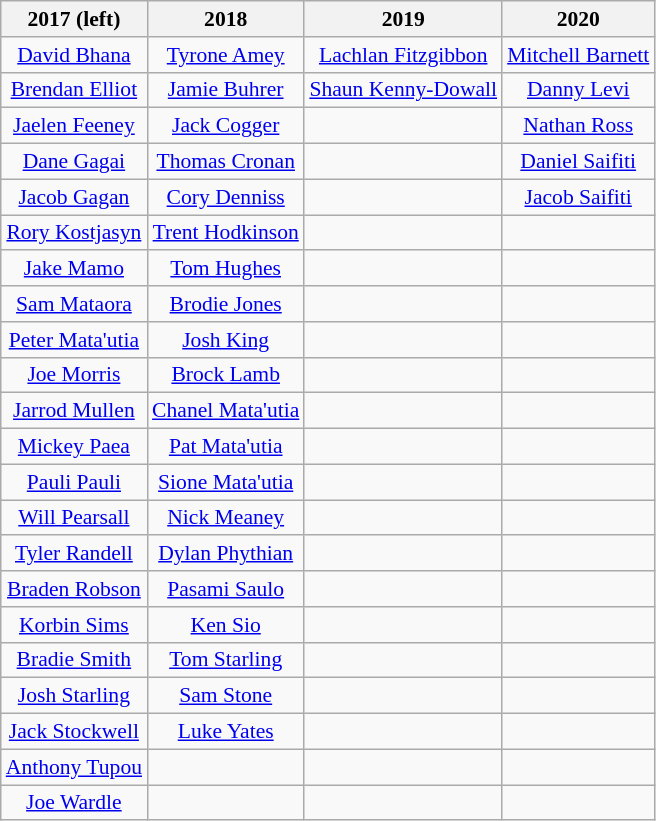<table class="wikitable" style="text-align: center; font-size:90%">
<tr>
<th>2017 (left)</th>
<th>2018</th>
<th>2019</th>
<th>2020</th>
</tr>
<tr>
<td><a href='#'>David Bhana</a></td>
<td><a href='#'>Tyrone Amey</a></td>
<td><a href='#'>Lachlan Fitzgibbon</a></td>
<td><a href='#'>Mitchell Barnett</a></td>
</tr>
<tr>
<td><a href='#'>Brendan Elliot</a></td>
<td><a href='#'>Jamie Buhrer</a></td>
<td><a href='#'>Shaun Kenny-Dowall</a></td>
<td><a href='#'>Danny Levi</a></td>
</tr>
<tr>
<td><a href='#'>Jaelen Feeney</a></td>
<td><a href='#'>Jack Cogger</a></td>
<td></td>
<td><a href='#'>Nathan Ross</a></td>
</tr>
<tr>
<td><a href='#'>Dane Gagai</a></td>
<td><a href='#'>Thomas Cronan</a></td>
<td></td>
<td><a href='#'>Daniel Saifiti</a></td>
</tr>
<tr>
<td><a href='#'>Jacob Gagan</a></td>
<td><a href='#'>Cory Denniss</a></td>
<td></td>
<td><a href='#'>Jacob Saifiti</a></td>
</tr>
<tr>
<td><a href='#'>Rory Kostjasyn</a></td>
<td><a href='#'>Trent Hodkinson</a></td>
<td></td>
<td></td>
</tr>
<tr>
<td><a href='#'>Jake Mamo</a></td>
<td><a href='#'>Tom Hughes</a></td>
<td></td>
<td></td>
</tr>
<tr>
<td><a href='#'>Sam Mataora</a></td>
<td><a href='#'>Brodie Jones</a></td>
<td></td>
<td></td>
</tr>
<tr>
<td><a href='#'>Peter Mata'utia</a></td>
<td><a href='#'>Josh King</a></td>
<td></td>
<td></td>
</tr>
<tr>
<td><a href='#'>Joe Morris</a></td>
<td><a href='#'>Brock Lamb</a></td>
<td></td>
<td></td>
</tr>
<tr>
<td><a href='#'>Jarrod Mullen</a></td>
<td><a href='#'>Chanel Mata'utia</a></td>
<td></td>
<td></td>
</tr>
<tr>
<td><a href='#'>Mickey Paea</a></td>
<td><a href='#'>Pat Mata'utia</a></td>
<td></td>
<td></td>
</tr>
<tr>
<td><a href='#'>Pauli Pauli</a></td>
<td><a href='#'>Sione Mata'utia</a></td>
<td></td>
<td></td>
</tr>
<tr>
<td><a href='#'>Will Pearsall</a></td>
<td><a href='#'>Nick Meaney</a></td>
<td></td>
<td></td>
</tr>
<tr>
<td><a href='#'>Tyler Randell</a></td>
<td><a href='#'>Dylan Phythian</a></td>
<td></td>
<td></td>
</tr>
<tr>
<td><a href='#'>Braden Robson</a></td>
<td><a href='#'>Pasami Saulo</a></td>
<td></td>
<td></td>
</tr>
<tr>
<td><a href='#'>Korbin Sims</a></td>
<td><a href='#'>Ken Sio</a></td>
<td></td>
<td></td>
</tr>
<tr>
<td><a href='#'>Bradie Smith</a></td>
<td><a href='#'>Tom Starling</a></td>
<td></td>
<td></td>
</tr>
<tr>
<td><a href='#'>Josh Starling</a></td>
<td><a href='#'>Sam Stone</a></td>
<td></td>
<td></td>
</tr>
<tr>
<td><a href='#'>Jack Stockwell</a></td>
<td><a href='#'>Luke Yates</a></td>
<td></td>
<td></td>
</tr>
<tr>
<td><a href='#'>Anthony Tupou</a></td>
<td></td>
<td></td>
<td></td>
</tr>
<tr>
<td><a href='#'>Joe Wardle</a></td>
<td></td>
<td></td>
<td></td>
</tr>
</table>
